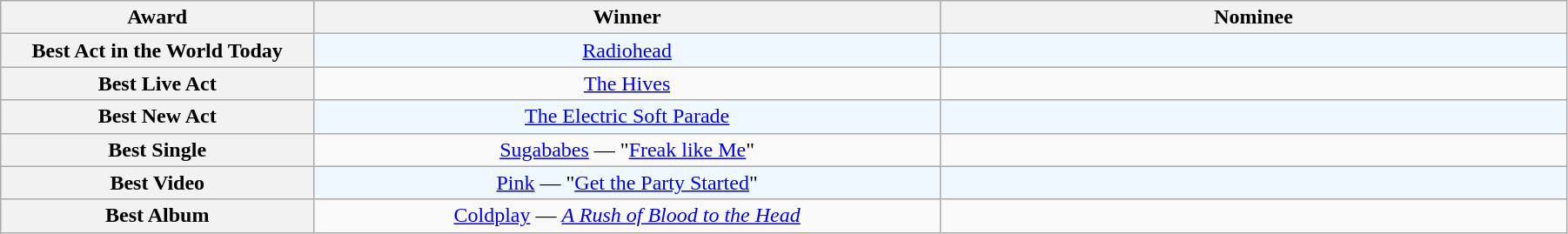<table class="wikitable" rowspan=2 style="text-align: center; width:95%;">
<tr>
<th scope="col" style="width:10%;">Award</th>
<th scope="col" style="width:20%;">Winner</th>
<th scope="col" style="width:20%;">Nominee</th>
</tr>
<tr>
<th scope="row" style="text-align:center">Best Act in the World Today</th>
<td style="background:#F0F8FF"><a href='#'>Radiohead</a></td>
<td style="background:#F0F8FF; font-size: 85%;"></td>
</tr>
<tr>
<th scope="row" style="text-align:center">Best Live Act</th>
<td><a href='#'>The Hives</a></td>
<td style="font-size: 85%;"></td>
</tr>
<tr>
<th scope="row" style="text-align:center">Best New Act</th>
<td style="background:#F0F8FF"><a href='#'>The Electric Soft Parade</a></td>
<td style="background:#F0F8FF; font-size: 85%;"></td>
</tr>
<tr>
<th scope="row" style="text-align:center">Best Single</th>
<td><a href='#'>Sugababes</a> — "<a href='#'>Freak like Me</a>"</td>
<td style="font-size: 85%;"></td>
</tr>
<tr>
<th scope="row" style="text-align:center">Best Video</th>
<td style="background:#F0F8FF"><a href='#'>Pink</a> — "<a href='#'>Get the Party Started</a>"</td>
<td style="background:#F0F8FF; font-size: 85%;"></td>
</tr>
<tr>
<th scope="row" style="text-align:center">Best Album</th>
<td><a href='#'>Coldplay</a> — <em><a href='#'>A Rush of Blood to the Head</a></em></td>
<td style="font-size: 85%;"></td>
</tr>
</table>
